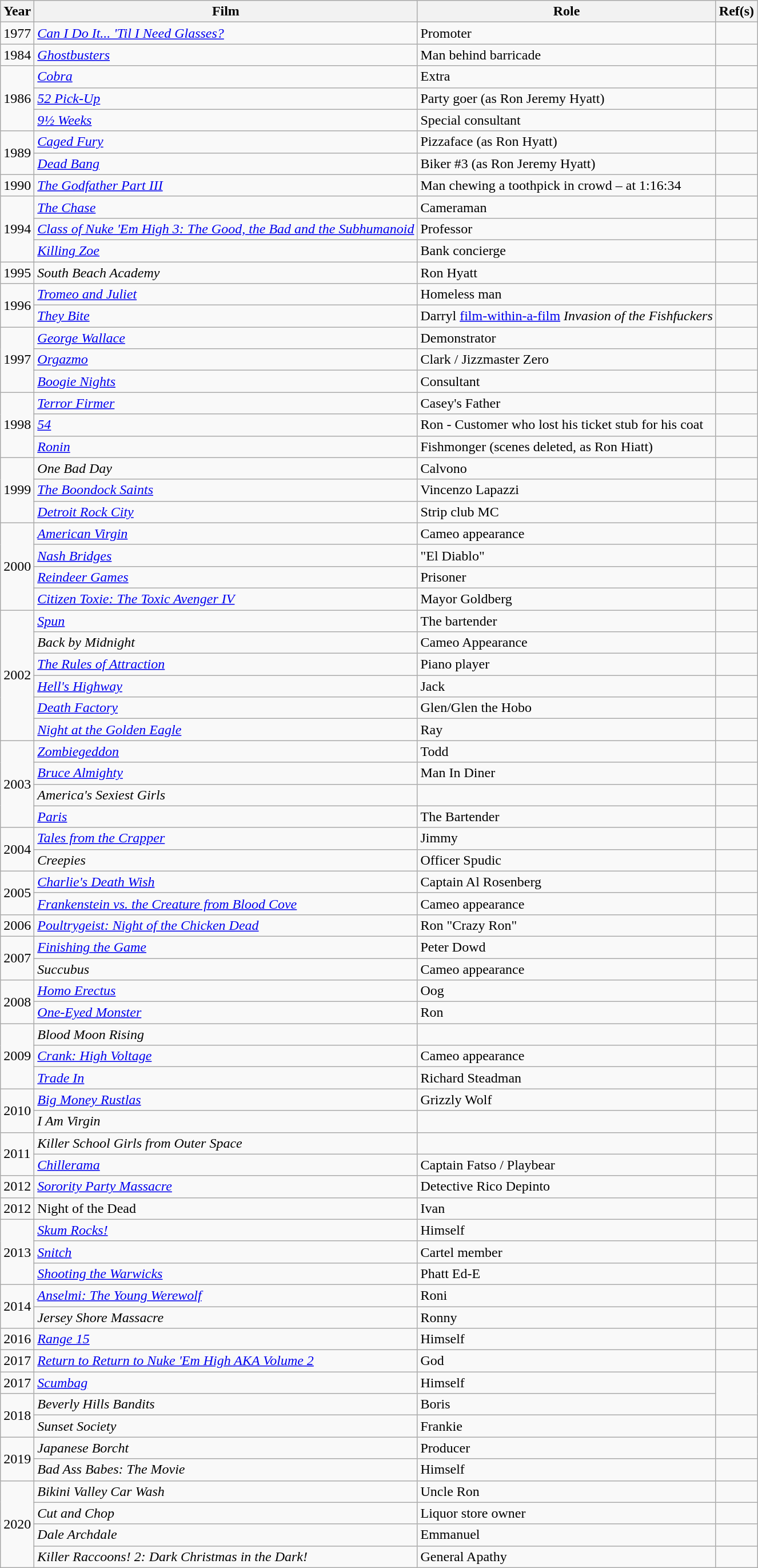<table class="wikitable">
<tr>
<th>Year</th>
<th>Film</th>
<th>Role</th>
<th>Ref(s)</th>
</tr>
<tr>
<td>1977</td>
<td><em><a href='#'>Can I Do It... 'Til I Need Glasses?</a></em></td>
<td>Promoter</td>
<td></td>
</tr>
<tr>
<td>1984</td>
<td><em><a href='#'>Ghostbusters</a></em></td>
<td>Man behind barricade</td>
<td></td>
</tr>
<tr>
<td rowspan="3">1986</td>
<td><em><a href='#'>Cobra</a></em></td>
<td>Extra</td>
<td></td>
</tr>
<tr>
<td><em><a href='#'>52 Pick-Up</a></em></td>
<td>Party goer (as Ron Jeremy Hyatt)</td>
<td></td>
</tr>
<tr>
<td><em><a href='#'>9½ Weeks</a></em></td>
<td>Special consultant</td>
<td></td>
</tr>
<tr>
<td rowspan="2">1989</td>
<td><em><a href='#'>Caged Fury</a></em></td>
<td>Pizzaface (as Ron Hyatt)</td>
<td></td>
</tr>
<tr>
<td><em><a href='#'>Dead Bang</a></em></td>
<td>Biker #3 (as Ron Jeremy Hyatt)</td>
<td></td>
</tr>
<tr>
<td>1990</td>
<td><em><a href='#'>The Godfather Part III</a></em></td>
<td>Man chewing a toothpick in crowd – at 1:16:34</td>
<td></td>
</tr>
<tr>
<td rowspan="3">1994</td>
<td><em><a href='#'>The Chase</a></em></td>
<td>Cameraman</td>
<td></td>
</tr>
<tr>
<td><em><a href='#'>Class of Nuke 'Em High 3: The Good, the Bad and the Subhumanoid</a></em></td>
<td>Professor</td>
<td></td>
</tr>
<tr>
<td><em><a href='#'>Killing Zoe</a></em></td>
<td>Bank concierge</td>
<td></td>
</tr>
<tr>
<td>1995</td>
<td><em>South Beach Academy</em></td>
<td>Ron Hyatt</td>
<td></td>
</tr>
<tr>
<td rowspan="2">1996</td>
<td><em><a href='#'>Tromeo and Juliet</a></em></td>
<td>Homeless man</td>
<td></td>
</tr>
<tr>
<td><em><a href='#'>They Bite</a></em></td>
<td>Darryl <a href='#'>film-within-a-film</a> <em>Invasion of the Fishfuckers</em></td>
<td></td>
</tr>
<tr>
<td rowspan="3">1997</td>
<td><em><a href='#'>George Wallace</a></em></td>
<td>Demonstrator</td>
<td></td>
</tr>
<tr>
<td><em><a href='#'>Orgazmo</a></em></td>
<td>Clark / Jizzmaster Zero</td>
<td></td>
</tr>
<tr>
<td><em><a href='#'>Boogie Nights</a></em></td>
<td>Consultant</td>
<td></td>
</tr>
<tr>
<td rowspan="3">1998</td>
<td><em><a href='#'>Terror Firmer</a></em></td>
<td>Casey's Father</td>
<td></td>
</tr>
<tr>
<td><em><a href='#'>54</a></em></td>
<td>Ron - Customer who lost his ticket stub for his coat</td>
<td></td>
</tr>
<tr>
<td><em><a href='#'>Ronin</a></em></td>
<td>Fishmonger (scenes deleted, as Ron Hiatt)</td>
<td></td>
</tr>
<tr>
<td rowspan="3">1999</td>
<td><em>One Bad Day</em></td>
<td>Calvono</td>
<td></td>
</tr>
<tr>
<td><em><a href='#'>The Boondock Saints</a></em></td>
<td>Vincenzo Lapazzi</td>
<td></td>
</tr>
<tr>
<td><em><a href='#'>Detroit Rock City</a></em></td>
<td>Strip club MC</td>
<td></td>
</tr>
<tr>
<td rowspan="4">2000</td>
<td><em><a href='#'>American Virgin</a></em></td>
<td>Cameo appearance</td>
<td></td>
</tr>
<tr>
<td><em><a href='#'>Nash Bridges</a></em></td>
<td>"El Diablo"</td>
<td></td>
</tr>
<tr>
<td><em><a href='#'>Reindeer Games</a></em></td>
<td>Prisoner</td>
<td></td>
</tr>
<tr>
<td><em><a href='#'>Citizen Toxie: The Toxic Avenger IV</a></em></td>
<td>Mayor Goldberg</td>
<td></td>
</tr>
<tr>
<td rowspan="6">2002</td>
<td><em><a href='#'>Spun</a></em></td>
<td>The bartender</td>
<td></td>
</tr>
<tr>
<td><em>Back by Midnight</em></td>
<td>Cameo Appearance</td>
<td></td>
</tr>
<tr>
<td><em><a href='#'>The Rules of Attraction</a></em></td>
<td>Piano player</td>
<td></td>
</tr>
<tr>
<td><em><a href='#'>Hell's Highway</a></em></td>
<td>Jack</td>
<td></td>
</tr>
<tr>
<td><em><a href='#'>Death Factory</a></em></td>
<td>Glen/Glen the Hobo</td>
<td></td>
</tr>
<tr>
<td><em><a href='#'>Night at the Golden Eagle</a></em></td>
<td>Ray</td>
<td></td>
</tr>
<tr>
<td rowspan="4">2003</td>
<td><em><a href='#'>Zombiegeddon</a></em></td>
<td>Todd<br></td>
<td></td>
</tr>
<tr>
<td><em><a href='#'>Bruce Almighty</a></em></td>
<td>Man In Diner</td>
<td></td>
</tr>
<tr>
<td><em>America's Sexiest Girls</em></td>
<td></td>
<td></td>
</tr>
<tr>
<td><em><a href='#'>Paris</a></em></td>
<td>The Bartender</td>
<td></td>
</tr>
<tr>
<td rowspan="2">2004</td>
<td><em><a href='#'>Tales from the Crapper</a></em></td>
<td>Jimmy</td>
<td></td>
</tr>
<tr>
<td><em>Creepies</em></td>
<td>Officer Spudic</td>
</tr>
<tr>
<td rowspan="2">2005</td>
<td><em><a href='#'>Charlie's Death Wish</a></em></td>
<td>Captain Al Rosenberg</td>
<td></td>
</tr>
<tr>
<td><em><a href='#'>Frankenstein vs. the Creature from Blood Cove</a></em></td>
<td>Cameo appearance</td>
<td></td>
</tr>
<tr>
<td>2006</td>
<td><em><a href='#'>Poultrygeist: Night of the Chicken Dead</a></em></td>
<td>Ron "Crazy Ron"</td>
<td></td>
</tr>
<tr>
<td rowspan="2">2007</td>
<td><em><a href='#'>Finishing the Game</a></em></td>
<td>Peter Dowd</td>
<td></td>
</tr>
<tr>
<td><em>Succubus</em></td>
<td>Cameo appearance</td>
<td></td>
</tr>
<tr>
<td rowspan="2">2008</td>
<td><em><a href='#'>Homo Erectus</a></em></td>
<td>Oog</td>
<td></td>
</tr>
<tr>
<td><em><a href='#'>One-Eyed Monster</a></em></td>
<td>Ron</td>
<td></td>
</tr>
<tr>
<td rowspan="3">2009</td>
<td><em>Blood Moon Rising</em></td>
<td></td>
<td></td>
</tr>
<tr>
<td><em><a href='#'>Crank: High Voltage</a></em></td>
<td>Cameo appearance</td>
<td></td>
</tr>
<tr>
<td><em><a href='#'>Trade In</a></em></td>
<td>Richard Steadman</td>
<td></td>
</tr>
<tr>
<td rowspan="2">2010</td>
<td><em><a href='#'>Big Money Rustlas</a></em></td>
<td>Grizzly Wolf</td>
<td></td>
</tr>
<tr>
<td><em>I Am Virgin</em></td>
<td></td>
<td></td>
</tr>
<tr>
<td rowspan="2">2011</td>
<td><em>Killer School Girls from Outer Space</em></td>
<td></td>
</tr>
<tr>
<td><em><a href='#'>Chillerama</a></em></td>
<td>Captain Fatso / Playbear </td>
<td></td>
</tr>
<tr>
<td>2012</td>
<td><em><a href='#'>Sorority Party Massacre</a></em></td>
<td>Detective Rico Depinto</td>
<td></td>
</tr>
<tr>
<td>2012</td>
<td>Night of the Dead</td>
<td>Ivan</td>
<td></td>
</tr>
<tr>
<td rowspan="3">2013</td>
<td><em><a href='#'>Skum Rocks!</a></em></td>
<td>Himself</td>
<td></td>
</tr>
<tr>
<td><em><a href='#'>Snitch</a></em></td>
<td>Cartel member</td>
<td></td>
</tr>
<tr>
<td><em><a href='#'>Shooting the Warwicks</a></em></td>
<td>Phatt Ed-E</td>
<td></td>
</tr>
<tr>
<td rowspan="2">2014</td>
<td><em><a href='#'>Anselmi: The Young Werewolf</a></em></td>
<td>Roni</td>
<td></td>
</tr>
<tr>
<td><em>Jersey Shore Massacre</em></td>
<td>Ronny</td>
<td></td>
</tr>
<tr>
<td>2016</td>
<td><em><a href='#'>Range 15</a></em></td>
<td>Himself</td>
<td></td>
</tr>
<tr>
<td>2017</td>
<td><em><a href='#'>Return to Return to Nuke 'Em High AKA Volume 2</a></em></td>
<td>God</td>
<td></td>
</tr>
<tr>
<td>2017</td>
<td><a href='#'><em>Scumbag</em></a></td>
<td>Himself</td>
</tr>
<tr>
<td rowspan="2">2018</td>
<td><em>Beverly Hills Bandits</em></td>
<td>Boris</td>
</tr>
<tr>
<td><em>Sunset Society</em></td>
<td>Frankie</td>
<td></td>
</tr>
<tr>
<td rowspan="2">2019</td>
<td><em>Japanese Borcht</em></td>
<td>Producer</td>
<td></td>
</tr>
<tr>
<td><em>Bad Ass Babes: The Movie</em></td>
<td>Himself</td>
<td></td>
</tr>
<tr>
<td rowspan="4">2020</td>
<td><em>Bikini Valley Car Wash</em></td>
<td>Uncle Ron</td>
</tr>
<tr>
<td><em>Cut and Chop</em></td>
<td>Liquor store owner</td>
<td></td>
</tr>
<tr>
<td><em>Dale Archdale</em></td>
<td>Emmanuel</td>
<td></td>
</tr>
<tr>
<td><em>Killer Raccoons! 2: Dark Christmas in the Dark!</em></td>
<td>General Apathy</td>
<td></td>
</tr>
</table>
